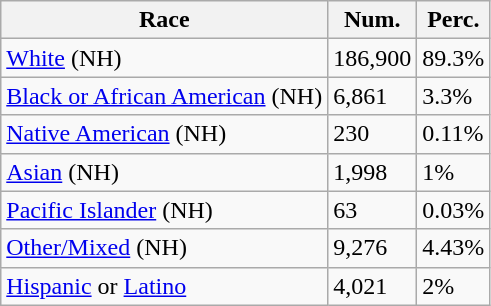<table class="wikitable">
<tr>
<th>Race</th>
<th>Num.</th>
<th>Perc.</th>
</tr>
<tr>
<td><a href='#'>White</a> (NH)</td>
<td>186,900</td>
<td>89.3%</td>
</tr>
<tr>
<td><a href='#'>Black or African American</a> (NH)</td>
<td>6,861</td>
<td>3.3%</td>
</tr>
<tr>
<td><a href='#'>Native American</a> (NH)</td>
<td>230</td>
<td>0.11%</td>
</tr>
<tr>
<td><a href='#'>Asian</a> (NH)</td>
<td>1,998</td>
<td>1%</td>
</tr>
<tr>
<td><a href='#'>Pacific Islander</a> (NH)</td>
<td>63</td>
<td>0.03%</td>
</tr>
<tr>
<td><a href='#'>Other/Mixed</a> (NH)</td>
<td>9,276</td>
<td>4.43%</td>
</tr>
<tr>
<td><a href='#'>Hispanic</a> or <a href='#'>Latino</a></td>
<td>4,021</td>
<td>2%</td>
</tr>
</table>
